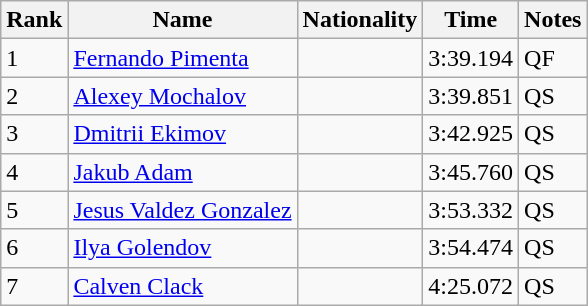<table class="wikitable">
<tr>
<th>Rank</th>
<th>Name</th>
<th>Nationality</th>
<th>Time</th>
<th>Notes</th>
</tr>
<tr>
<td>1</td>
<td><a href='#'>Fernando Pimenta</a></td>
<td></td>
<td>3:39.194</td>
<td>QF</td>
</tr>
<tr>
<td>2</td>
<td><a href='#'>Alexey Mochalov</a></td>
<td></td>
<td>3:39.851</td>
<td>QS</td>
</tr>
<tr>
<td>3</td>
<td><a href='#'>Dmitrii Ekimov</a></td>
<td></td>
<td>3:42.925</td>
<td>QS</td>
</tr>
<tr>
<td>4</td>
<td><a href='#'>Jakub Adam</a></td>
<td></td>
<td>3:45.760</td>
<td>QS</td>
</tr>
<tr>
<td>5</td>
<td><a href='#'>Jesus Valdez Gonzalez</a></td>
<td></td>
<td>3:53.332</td>
<td>QS</td>
</tr>
<tr>
<td>6</td>
<td><a href='#'>Ilya Golendov</a></td>
<td></td>
<td>3:54.474</td>
<td>QS</td>
</tr>
<tr>
<td>7</td>
<td><a href='#'>Calven Clack</a></td>
<td></td>
<td>4:25.072</td>
<td>QS</td>
</tr>
</table>
